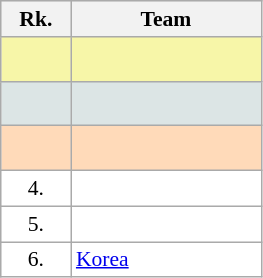<table class="wikitable" style="border:1px solid #AAAAAA;font-size:90%">
<tr bgcolor="#E4E4E4">
<th style="border-bottom:1px solid #AAAAAA" width=40>Rk.</th>
<th style="border-bottom:1px solid #AAAAAA" width=120>Team</th>
</tr>
<tr bgcolor="#F7F6A8">
<td align="center" style="height:23px"></td>
<td><strong></strong></td>
</tr>
<tr bgcolor="#DCE5E5">
<td align="center" style="height:23px"></td>
<td></td>
</tr>
<tr bgcolor="#FFDAB9">
<td align="center" style="height:23px"></td>
<td></td>
</tr>
<tr style="background:#ffffff;">
<td align="center">4.</td>
<td></td>
</tr>
<tr style="background:#ffffff;">
<td align="center">5.</td>
<td></td>
</tr>
<tr style="background:#ffffff;">
<td align="center">6.</td>
<td> <a href='#'>Korea</a></td>
</tr>
</table>
